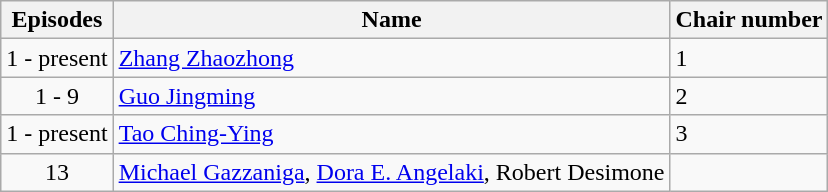<table class="wikitable">
<tr>
<th>Episodes</th>
<th>Name</th>
<th>Chair number</th>
</tr>
<tr>
<td style="text-align:center">1 - present</td>
<td><a href='#'>Zhang Zhaozhong</a></td>
<td>1</td>
</tr>
<tr>
<td style="text-align:center">1 - 9</td>
<td><a href='#'>Guo Jingming</a></td>
<td>2</td>
</tr>
<tr>
<td style="text-align:center">1 - present</td>
<td><a href='#'>Tao Ching-Ying</a></td>
<td>3</td>
</tr>
<tr>
<td style="text-align:center">13</td>
<td><a href='#'>Michael Gazzaniga</a>, <a href='#'>Dora E. Angelaki</a>, Robert Desimone</td>
<td></td>
</tr>
</table>
